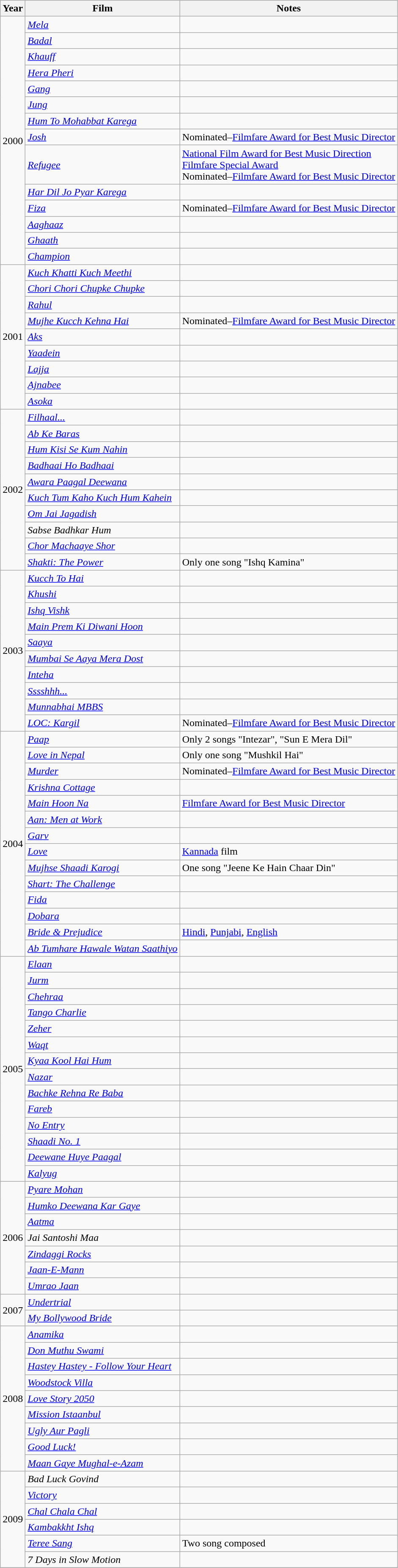<table class="wikitable sortable">
<tr>
<th>Year</th>
<th>Film</th>
<th>Notes</th>
</tr>
<tr>
<td rowspan="14">2000</td>
<td><a href='#'><em>Mela</em></a></td>
<td></td>
</tr>
<tr>
<td><em><a href='#'>Badal</a></em></td>
<td></td>
</tr>
<tr>
<td><em><a href='#'>Khauff</a></em></td>
<td></td>
</tr>
<tr>
<td><a href='#'><em>Hera Pheri</em></a></td>
<td></td>
</tr>
<tr>
<td><a href='#'><em>Gang</em></a></td>
<td></td>
</tr>
<tr>
<td><a href='#'><em>Jung</em></a></td>
<td></td>
</tr>
<tr>
<td><em><a href='#'>Hum To Mohabbat Karega</a></em></td>
<td></td>
</tr>
<tr>
<td><a href='#'><em>Josh</em></a></td>
<td>Nominated–<a href='#'>Filmfare Award for Best Music Director</a></td>
</tr>
<tr>
<td><a href='#'><em>Refugee</em></a></td>
<td><a href='#'>National Film Award for Best Music Direction</a><br><a href='#'>Filmfare Special Award</a><br>Nominated–<a href='#'>Filmfare Award for Best Music Director</a></td>
</tr>
<tr>
<td><em><a href='#'>Har Dil Jo Pyar Karega</a></em></td>
<td></td>
</tr>
<tr>
<td><em><a href='#'>Fiza</a></em></td>
<td>Nominated–<a href='#'>Filmfare Award for Best Music Director</a></td>
</tr>
<tr>
<td><em><a href='#'>Aaghaaz</a></em></td>
<td></td>
</tr>
<tr>
<td><em><a href='#'>Ghaath</a></em></td>
<td></td>
</tr>
<tr>
<td><a href='#'><em>Champion</em></a></td>
<td></td>
</tr>
<tr>
<td rowspan="9">2001</td>
<td><em><a href='#'>Kuch Khatti Kuch Meethi</a></em></td>
<td></td>
</tr>
<tr>
<td><em><a href='#'>Chori Chori Chupke Chupke</a></em></td>
<td></td>
</tr>
<tr>
<td><a href='#'><em>Rahul</em></a></td>
<td></td>
</tr>
<tr>
<td><em><a href='#'>Mujhe Kucch Kehna Hai</a></em></td>
<td>Nominated–<a href='#'>Filmfare Award for Best Music Director</a></td>
</tr>
<tr>
<td><a href='#'><em>Aks</em></a></td>
<td></td>
</tr>
<tr>
<td><a href='#'><em>Yaadein</em></a></td>
<td></td>
</tr>
<tr>
<td><a href='#'><em>Lajja</em></a></td>
<td></td>
</tr>
<tr>
<td><a href='#'><em>Ajnabee</em></a></td>
<td></td>
</tr>
<tr>
<td><a href='#'><em>Asoka</em></a></td>
<td></td>
</tr>
<tr>
<td rowspan="10">2002</td>
<td><em><a href='#'>Filhaal...</a></em></td>
<td></td>
</tr>
<tr>
<td><em><a href='#'>Ab Ke Baras</a></em></td>
<td></td>
</tr>
<tr>
<td><em><a href='#'>Hum Kisi Se Kum Nahin</a></em></td>
<td></td>
</tr>
<tr>
<td><em><a href='#'>Badhaai Ho Badhaai</a></em></td>
<td></td>
</tr>
<tr>
<td><em><a href='#'>Awara Paagal Deewana</a></em></td>
<td></td>
</tr>
<tr>
<td><em><a href='#'>Kuch Tum Kaho Kuch Hum Kahein</a></em></td>
<td></td>
</tr>
<tr>
<td><em><a href='#'>Om Jai Jagadish</a></em></td>
<td></td>
</tr>
<tr>
<td><em>Sabse Badhkar Hum</em></td>
<td></td>
</tr>
<tr>
<td><em><a href='#'>Chor Machaaye Shor</a></em></td>
<td></td>
</tr>
<tr>
<td><em><a href='#'>Shakti: The Power</a></em></td>
<td>Only one song "Ishq Kamina"</td>
</tr>
<tr>
<td rowspan="10">2003</td>
<td><em><a href='#'>Kucch To Hai</a></em></td>
<td></td>
</tr>
<tr>
<td><a href='#'><em>Khushi</em></a></td>
<td></td>
</tr>
<tr>
<td><em><a href='#'>Ishq Vishk</a></em></td>
<td></td>
</tr>
<tr>
<td><em><a href='#'>Main Prem Ki Diwani Hoon</a></em></td>
<td></td>
</tr>
<tr>
<td><a href='#'><em>Saaya</em></a></td>
<td></td>
</tr>
<tr>
<td><em><a href='#'>Mumbai Se Aaya Mera Dost</a></em></td>
<td></td>
</tr>
<tr>
<td><a href='#'><em>Inteha</em></a></td>
<td></td>
</tr>
<tr>
<td><em><a href='#'>Sssshhh...</a></em></td>
<td></td>
</tr>
<tr>
<td><em><a href='#'>Munnabhai MBBS</a></em></td>
<td></td>
</tr>
<tr>
<td><em><a href='#'>LOC: Kargil</a></em></td>
<td>Nominated–<a href='#'>Filmfare Award for Best Music Director</a></td>
</tr>
<tr>
<td rowspan="14">2004</td>
<td><em><a href='#'>Paap</a></em></td>
<td>Only 2 songs "Intezar", "Sun E Mera Dil"</td>
</tr>
<tr>
<td><em><a href='#'>Love in Nepal</a></em></td>
<td>Only one song "Mushkil Hai"</td>
</tr>
<tr>
<td><a href='#'><em>Murder</em></a></td>
<td>Nominated–<a href='#'>Filmfare Award for Best Music Director</a></td>
</tr>
<tr>
<td><em><a href='#'>Krishna Cottage</a></em></td>
<td></td>
</tr>
<tr>
<td><em><a href='#'>Main Hoon Na</a></em></td>
<td><a href='#'>Filmfare Award for Best Music Director</a></td>
</tr>
<tr>
<td><em><a href='#'>Aan: Men at Work</a></em></td>
<td></td>
</tr>
<tr>
<td><a href='#'><em>Garv</em></a></td>
<td></td>
</tr>
<tr>
<td><a href='#'><em>Love</em></a></td>
<td><a href='#'>Kannada</a> film</td>
</tr>
<tr>
<td><em><a href='#'>Mujhse Shaadi Karogi</a></em></td>
<td>One song "Jeene Ke Hain Chaar Din"</td>
</tr>
<tr>
<td><em><a href='#'>Shart: The Challenge</a></em></td>
<td></td>
</tr>
<tr>
<td><em><a href='#'>Fida</a></em></td>
<td></td>
</tr>
<tr>
<td><em><a href='#'>Dobara</a></em></td>
<td></td>
</tr>
<tr>
<td><em><a href='#'>Bride & Prejudice</a></em></td>
<td><a href='#'>Hindi</a>, <a href='#'>Punjabi</a>, <a href='#'>English</a></td>
</tr>
<tr>
<td><em><a href='#'>Ab Tumhare Hawale Watan Saathiyo</a></em></td>
<td></td>
</tr>
<tr>
<td rowspan="14">2005</td>
<td><a href='#'><em>Elaan</em></a></td>
<td></td>
</tr>
<tr>
<td><a href='#'><em>Jurm</em></a></td>
<td></td>
</tr>
<tr>
<td><em><a href='#'>Chehraa</a></em></td>
<td></td>
</tr>
<tr>
<td><em><a href='#'>Tango Charlie</a></em></td>
<td></td>
</tr>
<tr>
<td><em><a href='#'>Zeher</a></em></td>
<td></td>
</tr>
<tr>
<td><a href='#'><em>Waqt</em></a></td>
<td></td>
</tr>
<tr>
<td><em><a href='#'>Kyaa Kool Hai Hum</a></em></td>
<td></td>
</tr>
<tr>
<td><em><a href='#'>Nazar</a></em></td>
<td></td>
</tr>
<tr>
<td><em><a href='#'>Bachke Rehna Re Baba</a></em></td>
<td></td>
</tr>
<tr>
<td><a href='#'><em>Fareb</em></a></td>
<td></td>
</tr>
<tr>
<td><em><a href='#'>No Entry</a></em></td>
<td></td>
</tr>
<tr>
<td><em><a href='#'>Shaadi No. 1</a></em></td>
<td></td>
</tr>
<tr>
<td><em><a href='#'>Deewane Huye Paagal</a></em></td>
<td></td>
</tr>
<tr>
<td><a href='#'><em>Kalyug</em></a></td>
<td></td>
</tr>
<tr>
<td rowspan="7">2006</td>
<td><em><a href='#'>Pyare Mohan</a></em></td>
<td></td>
</tr>
<tr>
<td><em><a href='#'>Humko Deewana Kar Gaye</a></em></td>
<td></td>
</tr>
<tr>
<td><a href='#'><em>Aatma</em></a></td>
<td></td>
</tr>
<tr>
<td><em>Jai Santoshi Maa</em></td>
<td></td>
</tr>
<tr>
<td><em><a href='#'>Zindaggi Rocks</a></em></td>
<td></td>
</tr>
<tr>
<td><em><a href='#'>Jaan-E-Mann</a></em></td>
<td></td>
</tr>
<tr>
<td><a href='#'><em>Umrao Jaan</em></a></td>
<td></td>
</tr>
<tr>
<td rowspan="2">2007</td>
<td><em><a href='#'>Undertrial</a></em></td>
<td></td>
</tr>
<tr>
<td><em><a href='#'>My Bollywood Bride</a></em></td>
<td></td>
</tr>
<tr>
<td rowspan="9">2008</td>
<td><em><a href='#'>Anamika</a></em></td>
<td></td>
</tr>
<tr>
<td><em><a href='#'>Don Muthu Swami</a></em></td>
<td></td>
</tr>
<tr>
<td><em><a href='#'>Hastey Hastey - Follow Your Heart</a></em></td>
<td></td>
</tr>
<tr>
<td><em><a href='#'>Woodstock Villa</a></em></td>
<td></td>
</tr>
<tr>
<td><em><a href='#'>Love Story 2050</a></em></td>
<td></td>
</tr>
<tr>
<td><em><a href='#'>Mission Istaanbul</a></em></td>
<td></td>
</tr>
<tr>
<td><em><a href='#'>Ugly Aur Pagli</a></em></td>
<td></td>
</tr>
<tr>
<td><em><a href='#'>Good Luck!</a></em></td>
<td></td>
</tr>
<tr>
<td><em><a href='#'>Maan Gaye Mughal-e-Azam</a></em></td>
<td></td>
</tr>
<tr>
<td rowspan="6">2009</td>
<td><em>Bad Luck Govind</em></td>
<td></td>
</tr>
<tr>
<td><a href='#'><em>Victory</em></a></td>
<td></td>
</tr>
<tr>
<td><em><a href='#'>Chal Chala Chal</a></em></td>
<td></td>
</tr>
<tr>
<td><em><a href='#'>Kambakkht Ishq</a></em></td>
<td></td>
</tr>
<tr>
<td><em><a href='#'>Teree Sang</a></em></td>
<td>Two song composed</td>
</tr>
<tr>
<td><em>7 Days in Slow Motion</em></td>
<td></td>
</tr>
<tr>
</tr>
</table>
